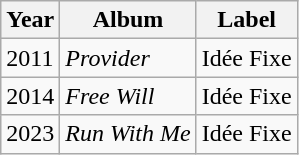<table class="wikitable sortable">
<tr>
<th>Year</th>
<th>Album</th>
<th>Label</th>
</tr>
<tr>
<td>2011</td>
<td><em>Provider</em></td>
<td>Idée Fixe</td>
</tr>
<tr>
<td>2014</td>
<td><em>Free Will</em></td>
<td>Idée Fixe</td>
</tr>
<tr>
<td>2023</td>
<td><em>Run With Me</em></td>
<td>Idée Fixe</td>
</tr>
</table>
